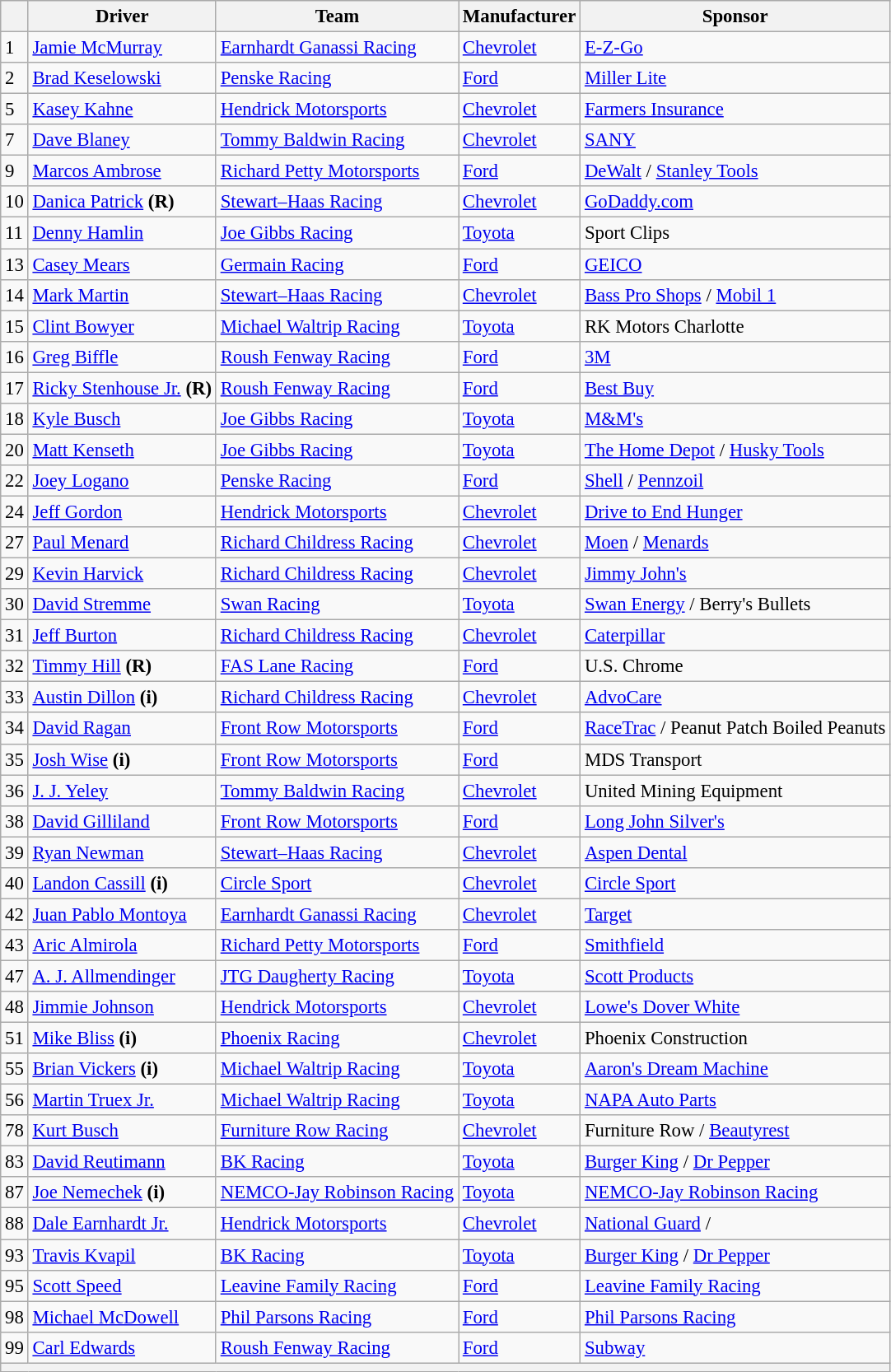<table class="wikitable" style="font-size:95%">
<tr>
<th></th>
<th>Driver</th>
<th>Team</th>
<th>Manufacturer</th>
<th>Sponsor</th>
</tr>
<tr>
<td>1</td>
<td><a href='#'>Jamie McMurray</a></td>
<td><a href='#'>Earnhardt Ganassi Racing</a></td>
<td><a href='#'>Chevrolet</a></td>
<td><a href='#'>E-Z-Go</a></td>
</tr>
<tr>
<td>2</td>
<td><a href='#'>Brad Keselowski</a></td>
<td><a href='#'>Penske Racing</a></td>
<td><a href='#'>Ford</a></td>
<td><a href='#'>Miller Lite</a></td>
</tr>
<tr>
<td>5</td>
<td><a href='#'>Kasey Kahne</a></td>
<td><a href='#'>Hendrick Motorsports</a></td>
<td><a href='#'>Chevrolet</a></td>
<td><a href='#'>Farmers Insurance</a></td>
</tr>
<tr>
<td>7</td>
<td><a href='#'>Dave Blaney</a></td>
<td><a href='#'>Tommy Baldwin Racing</a></td>
<td><a href='#'>Chevrolet</a></td>
<td><a href='#'>SANY</a></td>
</tr>
<tr>
<td>9</td>
<td><a href='#'>Marcos Ambrose</a></td>
<td><a href='#'>Richard Petty Motorsports</a></td>
<td><a href='#'>Ford</a></td>
<td><a href='#'>DeWalt</a> / <a href='#'>Stanley Tools</a></td>
</tr>
<tr>
<td>10</td>
<td><a href='#'>Danica Patrick</a> <strong>(R)</strong></td>
<td><a href='#'>Stewart–Haas Racing</a></td>
<td><a href='#'>Chevrolet</a></td>
<td><a href='#'>GoDaddy.com</a></td>
</tr>
<tr>
<td>11</td>
<td><a href='#'>Denny Hamlin</a></td>
<td><a href='#'>Joe Gibbs Racing</a></td>
<td><a href='#'>Toyota</a></td>
<td>Sport Clips</td>
</tr>
<tr>
<td>13</td>
<td><a href='#'>Casey Mears</a></td>
<td><a href='#'>Germain Racing</a></td>
<td><a href='#'>Ford</a></td>
<td><a href='#'>GEICO</a></td>
</tr>
<tr>
<td>14</td>
<td><a href='#'>Mark Martin</a></td>
<td><a href='#'>Stewart–Haas Racing</a></td>
<td><a href='#'>Chevrolet</a></td>
<td><a href='#'>Bass Pro Shops</a> / <a href='#'>Mobil 1</a></td>
</tr>
<tr>
<td>15</td>
<td><a href='#'>Clint Bowyer</a></td>
<td><a href='#'>Michael Waltrip Racing</a></td>
<td><a href='#'>Toyota</a></td>
<td>RK Motors Charlotte</td>
</tr>
<tr>
<td>16</td>
<td><a href='#'>Greg Biffle</a></td>
<td><a href='#'>Roush Fenway Racing</a></td>
<td><a href='#'>Ford</a></td>
<td><a href='#'>3M</a></td>
</tr>
<tr>
<td>17</td>
<td><a href='#'>Ricky Stenhouse Jr.</a> <strong>(R)</strong></td>
<td><a href='#'>Roush Fenway Racing</a></td>
<td><a href='#'>Ford</a></td>
<td><a href='#'>Best Buy</a></td>
</tr>
<tr>
<td>18</td>
<td><a href='#'>Kyle Busch</a></td>
<td><a href='#'>Joe Gibbs Racing</a></td>
<td><a href='#'>Toyota</a></td>
<td><a href='#'>M&M's</a></td>
</tr>
<tr>
<td>20</td>
<td><a href='#'>Matt Kenseth</a></td>
<td><a href='#'>Joe Gibbs Racing</a></td>
<td><a href='#'>Toyota</a></td>
<td><a href='#'>The Home Depot</a> / <a href='#'>Husky Tools</a></td>
</tr>
<tr>
<td>22</td>
<td><a href='#'>Joey Logano</a></td>
<td><a href='#'>Penske Racing</a></td>
<td><a href='#'>Ford</a></td>
<td><a href='#'>Shell</a> / <a href='#'>Pennzoil</a></td>
</tr>
<tr>
<td>24</td>
<td><a href='#'>Jeff Gordon</a></td>
<td><a href='#'>Hendrick Motorsports</a></td>
<td><a href='#'>Chevrolet</a></td>
<td><a href='#'>Drive to End Hunger</a></td>
</tr>
<tr>
<td>27</td>
<td><a href='#'>Paul Menard</a></td>
<td><a href='#'>Richard Childress Racing</a></td>
<td><a href='#'>Chevrolet</a></td>
<td><a href='#'>Moen</a> / <a href='#'>Menards</a></td>
</tr>
<tr>
<td>29</td>
<td><a href='#'>Kevin Harvick</a></td>
<td><a href='#'>Richard Childress Racing</a></td>
<td><a href='#'>Chevrolet</a></td>
<td><a href='#'>Jimmy John's</a></td>
</tr>
<tr>
<td>30</td>
<td><a href='#'>David Stremme</a></td>
<td><a href='#'>Swan Racing</a></td>
<td><a href='#'>Toyota</a></td>
<td><a href='#'>Swan Energy</a> / Berry's Bullets</td>
</tr>
<tr>
<td>31</td>
<td><a href='#'>Jeff Burton</a></td>
<td><a href='#'>Richard Childress Racing</a></td>
<td><a href='#'>Chevrolet</a></td>
<td><a href='#'>Caterpillar</a></td>
</tr>
<tr>
<td>32</td>
<td><a href='#'>Timmy Hill</a> <strong>(R)</strong></td>
<td><a href='#'>FAS Lane Racing</a></td>
<td><a href='#'>Ford</a></td>
<td>U.S. Chrome</td>
</tr>
<tr>
<td>33</td>
<td><a href='#'>Austin Dillon</a> <strong>(i)</strong></td>
<td><a href='#'>Richard Childress Racing</a></td>
<td><a href='#'>Chevrolet</a></td>
<td><a href='#'>AdvoCare</a></td>
</tr>
<tr>
<td>34</td>
<td><a href='#'>David Ragan</a></td>
<td><a href='#'>Front Row Motorsports</a></td>
<td><a href='#'>Ford</a></td>
<td><a href='#'>RaceTrac</a> / Peanut Patch Boiled Peanuts</td>
</tr>
<tr>
<td>35</td>
<td><a href='#'>Josh Wise</a> <strong>(i)</strong></td>
<td><a href='#'>Front Row Motorsports</a></td>
<td><a href='#'>Ford</a></td>
<td>MDS Transport</td>
</tr>
<tr>
<td>36</td>
<td><a href='#'>J. J. Yeley</a></td>
<td><a href='#'>Tommy Baldwin Racing</a></td>
<td><a href='#'>Chevrolet</a></td>
<td>United Mining Equipment</td>
</tr>
<tr>
<td>38</td>
<td><a href='#'>David Gilliland</a></td>
<td><a href='#'>Front Row Motorsports</a></td>
<td><a href='#'>Ford</a></td>
<td><a href='#'>Long John Silver's</a></td>
</tr>
<tr>
<td>39</td>
<td><a href='#'>Ryan Newman</a></td>
<td><a href='#'>Stewart–Haas Racing</a></td>
<td><a href='#'>Chevrolet</a></td>
<td><a href='#'>Aspen Dental</a></td>
</tr>
<tr>
<td>40</td>
<td><a href='#'>Landon Cassill</a> <strong>(i)</strong></td>
<td><a href='#'>Circle Sport</a></td>
<td><a href='#'>Chevrolet</a></td>
<td><a href='#'>Circle Sport</a></td>
</tr>
<tr>
<td>42</td>
<td><a href='#'>Juan Pablo Montoya</a></td>
<td><a href='#'>Earnhardt Ganassi Racing</a></td>
<td><a href='#'>Chevrolet</a></td>
<td><a href='#'>Target</a></td>
</tr>
<tr>
<td>43</td>
<td><a href='#'>Aric Almirola</a></td>
<td><a href='#'>Richard Petty Motorsports</a></td>
<td><a href='#'>Ford</a></td>
<td><a href='#'>Smithfield</a></td>
</tr>
<tr>
<td>47</td>
<td><a href='#'>A. J. Allmendinger</a></td>
<td><a href='#'>JTG Daugherty Racing</a></td>
<td><a href='#'>Toyota</a></td>
<td><a href='#'>Scott Products</a></td>
</tr>
<tr>
<td>48</td>
<td><a href='#'>Jimmie Johnson</a></td>
<td><a href='#'>Hendrick Motorsports</a></td>
<td><a href='#'>Chevrolet</a></td>
<td><a href='#'>Lowe's Dover White</a></td>
</tr>
<tr>
<td>51</td>
<td><a href='#'>Mike Bliss</a> <strong>(i)</strong></td>
<td><a href='#'>Phoenix Racing</a></td>
<td><a href='#'>Chevrolet</a></td>
<td>Phoenix Construction</td>
</tr>
<tr>
<td>55</td>
<td><a href='#'>Brian Vickers</a> <strong>(i)</strong></td>
<td><a href='#'>Michael Waltrip Racing</a></td>
<td><a href='#'>Toyota</a></td>
<td><a href='#'>Aaron's Dream Machine</a></td>
</tr>
<tr>
<td>56</td>
<td><a href='#'>Martin Truex Jr.</a></td>
<td><a href='#'>Michael Waltrip Racing</a></td>
<td><a href='#'>Toyota</a></td>
<td><a href='#'>NAPA Auto Parts</a></td>
</tr>
<tr>
<td>78</td>
<td><a href='#'>Kurt Busch</a></td>
<td><a href='#'>Furniture Row Racing</a></td>
<td><a href='#'>Chevrolet</a></td>
<td>Furniture Row / <a href='#'>Beautyrest</a></td>
</tr>
<tr>
<td>83</td>
<td><a href='#'>David Reutimann</a></td>
<td><a href='#'>BK Racing</a></td>
<td><a href='#'>Toyota</a></td>
<td><a href='#'>Burger King</a> / <a href='#'>Dr Pepper</a></td>
</tr>
<tr>
<td>87</td>
<td><a href='#'>Joe Nemechek</a> <strong>(i)</strong></td>
<td><a href='#'>NEMCO-Jay Robinson Racing</a></td>
<td><a href='#'>Toyota</a></td>
<td><a href='#'>NEMCO-Jay Robinson Racing</a></td>
</tr>
<tr>
<td>88</td>
<td><a href='#'>Dale Earnhardt Jr.</a></td>
<td><a href='#'>Hendrick Motorsports</a></td>
<td><a href='#'>Chevrolet</a></td>
<td><a href='#'>National Guard</a> / </td>
</tr>
<tr>
<td>93</td>
<td><a href='#'>Travis Kvapil</a></td>
<td><a href='#'>BK Racing</a></td>
<td><a href='#'>Toyota</a></td>
<td><a href='#'>Burger King</a> / <a href='#'>Dr Pepper</a></td>
</tr>
<tr>
<td>95</td>
<td><a href='#'>Scott Speed</a></td>
<td><a href='#'>Leavine Family Racing</a></td>
<td><a href='#'>Ford</a></td>
<td><a href='#'>Leavine Family Racing</a></td>
</tr>
<tr>
<td>98</td>
<td><a href='#'>Michael McDowell</a></td>
<td><a href='#'>Phil Parsons Racing</a></td>
<td><a href='#'>Ford</a></td>
<td><a href='#'>Phil Parsons Racing</a></td>
</tr>
<tr>
<td>99</td>
<td><a href='#'>Carl Edwards</a></td>
<td><a href='#'>Roush Fenway Racing</a></td>
<td><a href='#'>Ford</a></td>
<td><a href='#'>Subway</a></td>
</tr>
<tr>
<th colspan="5"></th>
</tr>
</table>
